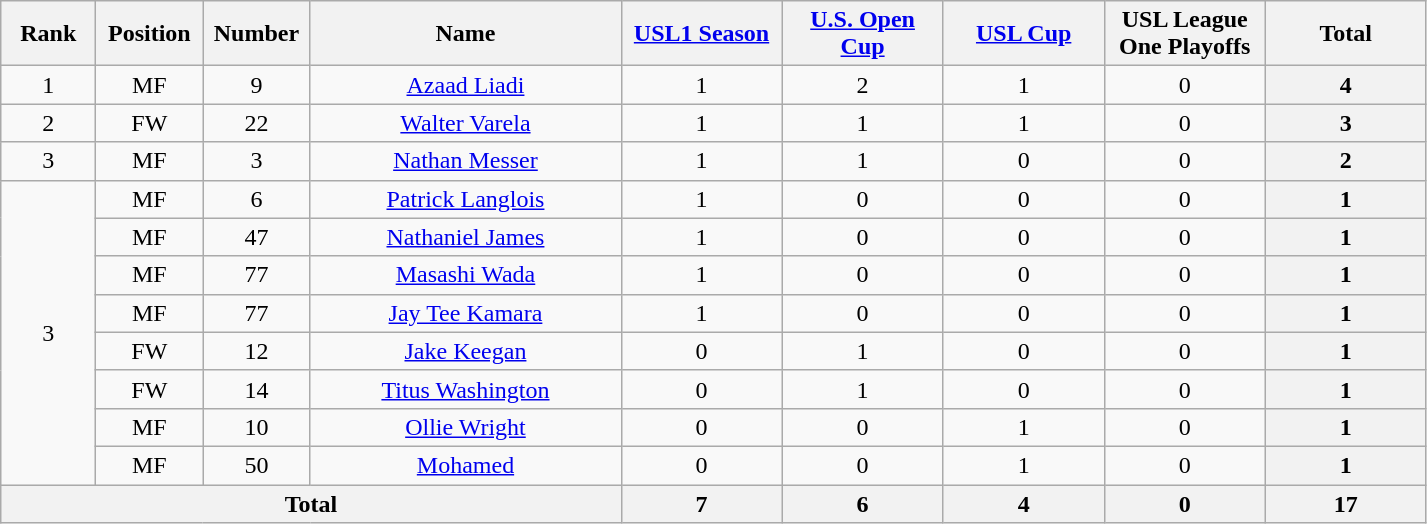<table class="wikitable" style="text-align:center;">
<tr>
<th style="width:56px;">Rank</th>
<th style="width:64px;">Position</th>
<th style="width:64px;">Number</th>
<th style="width:200px;">Name</th>
<th style="width:100px;"><a href='#'>USL1 Season</a></th>
<th style="width:100px;"><a href='#'>U.S. Open Cup</a></th>
<th style="width:100px;"><a href='#'>USL Cup</a></th>
<th style="width:100px;">USL League One Playoffs</th>
<th style="width:100px;">Total</th>
</tr>
<tr>
<td>1</td>
<td>MF</td>
<td>9</td>
<td> <a href='#'>Azaad Liadi</a></td>
<td>1</td>
<td>2</td>
<td>1</td>
<td>0</td>
<th>4</th>
</tr>
<tr>
<td>2</td>
<td>FW</td>
<td>22</td>
<td> <a href='#'>Walter Varela</a></td>
<td>1</td>
<td>1</td>
<td>1</td>
<td>0</td>
<th>3</th>
</tr>
<tr>
<td>3</td>
<td>MF</td>
<td>3</td>
<td> <a href='#'>Nathan Messer</a></td>
<td>1</td>
<td>1</td>
<td>0</td>
<td>0</td>
<th>2</th>
</tr>
<tr>
<td rowspan=8>3</td>
<td>MF</td>
<td>6</td>
<td> <a href='#'>Patrick Langlois</a></td>
<td>1</td>
<td>0</td>
<td>0</td>
<td>0</td>
<th>1</th>
</tr>
<tr>
<td>MF</td>
<td>47</td>
<td> <a href='#'>Nathaniel James</a></td>
<td>1</td>
<td>0</td>
<td>0</td>
<td>0</td>
<th>1</th>
</tr>
<tr>
<td>MF</td>
<td>77</td>
<td> <a href='#'>Masashi Wada</a></td>
<td>1</td>
<td>0</td>
<td>0</td>
<td>0</td>
<th>1</th>
</tr>
<tr>
<td>MF</td>
<td>77</td>
<td> <a href='#'>Jay Tee Kamara</a></td>
<td>1</td>
<td>0</td>
<td>0</td>
<td>0</td>
<th>1</th>
</tr>
<tr>
<td>FW</td>
<td>12</td>
<td> <a href='#'>Jake Keegan</a></td>
<td>0</td>
<td>1</td>
<td>0</td>
<td>0</td>
<th>1</th>
</tr>
<tr>
<td>FW</td>
<td>14</td>
<td> <a href='#'>Titus Washington</a></td>
<td>0</td>
<td>1</td>
<td>0</td>
<td>0</td>
<th>1</th>
</tr>
<tr>
<td>MF</td>
<td>10</td>
<td> <a href='#'>Ollie Wright</a></td>
<td>0</td>
<td>0</td>
<td>1</td>
<td>0</td>
<th>1</th>
</tr>
<tr>
<td>MF</td>
<td>50</td>
<td> <a href='#'>Mohamed</a></td>
<td>0</td>
<td>0</td>
<td>1</td>
<td>0</td>
<th>1</th>
</tr>
<tr>
<th colspan="4">Total</th>
<th>7</th>
<th>6</th>
<th>4</th>
<th>0</th>
<th>17</th>
</tr>
</table>
